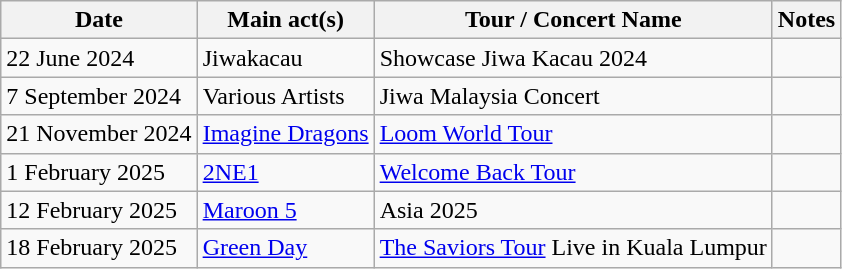<table class="wikitable">
<tr>
<th>Date</th>
<th>Main act(s)</th>
<th>Tour / Concert Name</th>
<th>Notes</th>
</tr>
<tr>
<td>22 June 2024</td>
<td>Jiwakacau</td>
<td>Showcase Jiwa Kacau 2024</td>
<td></td>
</tr>
<tr>
<td>7 September 2024</td>
<td>Various Artists</td>
<td>Jiwa Malaysia Concert</td>
<td></td>
</tr>
<tr>
<td>21 November 2024</td>
<td><a href='#'>Imagine Dragons</a></td>
<td><a href='#'>Loom World Tour</a></td>
<td></td>
</tr>
<tr>
<td>1 February 2025</td>
<td><a href='#'>2NE1</a></td>
<td><a href='#'>Welcome Back Tour</a></td>
<td></td>
</tr>
<tr>
<td>12 February 2025</td>
<td><a href='#'>Maroon 5</a></td>
<td>Asia 2025</td>
<td></td>
</tr>
<tr>
<td>18 February 2025</td>
<td><a href='#'>Green Day</a></td>
<td><a href='#'>The Saviors Tour</a> Live in Kuala Lumpur</td>
<td></td>
</tr>
</table>
